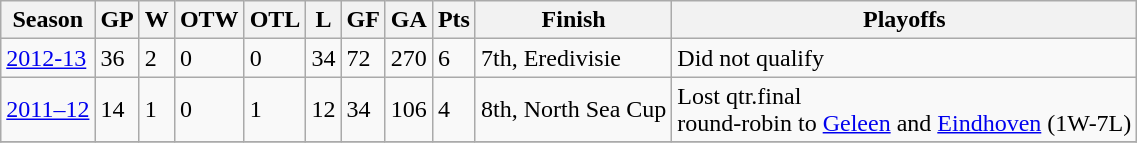<table class="wikitable">
<tr>
<th>Season</th>
<th>GP</th>
<th>W</th>
<th>OTW</th>
<th>OTL</th>
<th>L</th>
<th>GF</th>
<th>GA</th>
<th>Pts</th>
<th>Finish</th>
<th>Playoffs</th>
</tr>
<tr>
<td><a href='#'>2012-13</a></td>
<td>36</td>
<td>2</td>
<td>0</td>
<td>0</td>
<td>34</td>
<td>72</td>
<td>270</td>
<td>6</td>
<td>7th, Eredivisie</td>
<td>Did not qualify</td>
</tr>
<tr>
<td><a href='#'>2011–12</a></td>
<td>14</td>
<td>1</td>
<td>0</td>
<td>1</td>
<td>12</td>
<td>34</td>
<td>106</td>
<td>4</td>
<td>8th, North Sea Cup</td>
<td>Lost qtr.final<br>round-robin to <a href='#'>Geleen</a> and <a href='#'>Eindhoven</a> (1W-7L)</td>
</tr>
<tr>
</tr>
</table>
